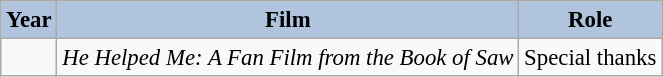<table class="wikitable" style="font-size:95%;">
<tr>
<th style="background:#B0C4DE;">Year</th>
<th style="background:#B0C4DE;">Film</th>
<th style="background:#B0C4DE;">Role</th>
</tr>
<tr>
<td></td>
<td><em>He Helped Me: A Fan Film from the Book of Saw</em></td>
<td>Special thanks</td>
</tr>
</table>
